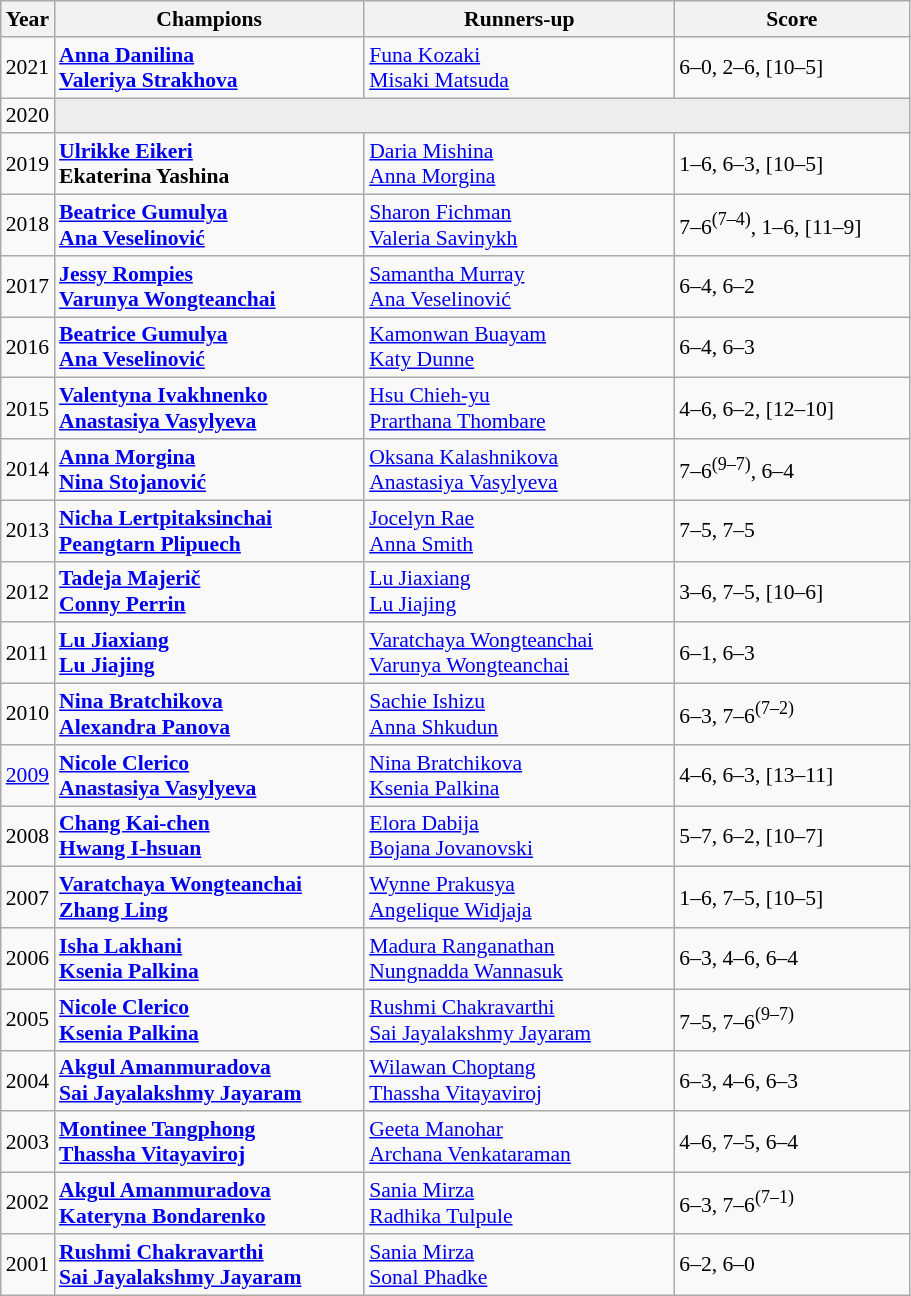<table class="wikitable" style="font-size:90%">
<tr>
<th>Year</th>
<th width="200">Champions</th>
<th width="200">Runners-up</th>
<th width="150">Score</th>
</tr>
<tr>
<td>2021</td>
<td> <strong><a href='#'>Anna Danilina</a></strong> <br>  <strong><a href='#'>Valeriya Strakhova</a></strong></td>
<td> <a href='#'>Funa Kozaki</a> <br>  <a href='#'>Misaki Matsuda</a></td>
<td>6–0, 2–6, [10–5]</td>
</tr>
<tr>
<td>2020</td>
<td colspan=3 bgcolor="#ededed"></td>
</tr>
<tr>
<td>2019</td>
<td> <strong><a href='#'>Ulrikke Eikeri</a></strong> <br>  <strong>Ekaterina Yashina</strong></td>
<td> <a href='#'>Daria Mishina</a> <br>  <a href='#'>Anna Morgina</a></td>
<td>1–6, 6–3, [10–5]</td>
</tr>
<tr>
<td>2018</td>
<td> <strong><a href='#'>Beatrice Gumulya</a></strong> <br>  <strong><a href='#'>Ana Veselinović</a></strong></td>
<td> <a href='#'>Sharon Fichman</a> <br>  <a href='#'>Valeria Savinykh</a></td>
<td>7–6<sup>(7–4)</sup>, 1–6, [11–9]</td>
</tr>
<tr>
<td>2017</td>
<td> <strong><a href='#'>Jessy Rompies</a></strong> <br>  <strong><a href='#'>Varunya Wongteanchai</a></strong></td>
<td> <a href='#'>Samantha Murray</a> <br>  <a href='#'>Ana Veselinović</a></td>
<td>6–4, 6–2</td>
</tr>
<tr>
<td>2016</td>
<td> <strong><a href='#'>Beatrice Gumulya</a></strong> <br>  <strong><a href='#'>Ana Veselinović</a></strong></td>
<td> <a href='#'>Kamonwan Buayam</a> <br>  <a href='#'>Katy Dunne</a></td>
<td>6–4, 6–3</td>
</tr>
<tr>
<td>2015</td>
<td> <strong><a href='#'>Valentyna Ivakhnenko</a></strong> <br>  <strong><a href='#'>Anastasiya Vasylyeva</a></strong></td>
<td> <a href='#'>Hsu Chieh-yu</a> <br>  <a href='#'>Prarthana Thombare</a></td>
<td>4–6, 6–2, [12–10]</td>
</tr>
<tr>
<td>2014</td>
<td> <strong><a href='#'>Anna Morgina</a></strong> <br>  <strong><a href='#'>Nina Stojanović</a></strong></td>
<td> <a href='#'>Oksana Kalashnikova</a> <br>  <a href='#'>Anastasiya Vasylyeva</a></td>
<td>7–6<sup>(9–7)</sup>, 6–4</td>
</tr>
<tr>
<td>2013</td>
<td> <strong><a href='#'>Nicha Lertpitaksinchai</a></strong> <br>  <strong><a href='#'>Peangtarn Plipuech</a></strong></td>
<td> <a href='#'>Jocelyn Rae</a> <br>  <a href='#'>Anna Smith</a></td>
<td>7–5, 7–5</td>
</tr>
<tr>
<td>2012</td>
<td> <strong><a href='#'>Tadeja Majerič</a></strong> <br>  <strong><a href='#'>Conny Perrin</a></strong></td>
<td> <a href='#'>Lu Jiaxiang</a> <br>  <a href='#'>Lu Jiajing</a></td>
<td>3–6, 7–5, [10–6]</td>
</tr>
<tr>
<td>2011</td>
<td> <strong><a href='#'>Lu Jiaxiang</a></strong><br> <strong><a href='#'>Lu Jiajing</a></strong></td>
<td> <a href='#'>Varatchaya Wongteanchai</a> <br>  <a href='#'>Varunya Wongteanchai</a></td>
<td>6–1, 6–3</td>
</tr>
<tr>
<td>2010</td>
<td> <strong><a href='#'>Nina Bratchikova</a></strong><br> <strong><a href='#'>Alexandra Panova</a></strong></td>
<td> <a href='#'>Sachie Ishizu</a> <br>  <a href='#'>Anna Shkudun</a></td>
<td>6–3, 7–6<sup>(7–2)</sup></td>
</tr>
<tr>
<td><a href='#'>2009</a></td>
<td> <strong><a href='#'>Nicole Clerico</a></strong> <br>  <strong><a href='#'>Anastasiya Vasylyeva</a></strong></td>
<td> <a href='#'>Nina Bratchikova</a><br> <a href='#'>Ksenia Palkina</a></td>
<td>4–6, 6–3, [13–11]</td>
</tr>
<tr>
<td>2008</td>
<td> <strong><a href='#'>Chang Kai-chen</a></strong><br> <strong><a href='#'>Hwang I-hsuan</a></strong></td>
<td> <a href='#'>Elora Dabija</a><br> <a href='#'>Bojana Jovanovski</a></td>
<td>5–7, 6–2, [10–7]</td>
</tr>
<tr>
<td>2007</td>
<td> <strong><a href='#'>Varatchaya Wongteanchai</a></strong><br> <strong><a href='#'>Zhang Ling</a></strong></td>
<td> <a href='#'>Wynne Prakusya</a><br> <a href='#'>Angelique Widjaja</a></td>
<td>1–6, 7–5, [10–5]</td>
</tr>
<tr>
<td>2006</td>
<td> <strong><a href='#'>Isha Lakhani</a></strong><br> <strong><a href='#'>Ksenia Palkina</a></strong></td>
<td> <a href='#'>Madura Ranganathan</a><br> <a href='#'>Nungnadda Wannasuk</a></td>
<td>6–3, 4–6, 6–4</td>
</tr>
<tr>
<td>2005</td>
<td> <strong><a href='#'>Nicole Clerico</a></strong><br> <strong><a href='#'>Ksenia Palkina</a></strong></td>
<td> <a href='#'>Rushmi Chakravarthi</a><br> <a href='#'>Sai Jayalakshmy Jayaram</a></td>
<td>7–5, 7–6<sup>(9–7)</sup></td>
</tr>
<tr>
<td>2004</td>
<td> <strong><a href='#'>Akgul Amanmuradova</a></strong><br> <strong><a href='#'>Sai Jayalakshmy Jayaram</a></strong></td>
<td> <a href='#'>Wilawan Choptang</a><br> <a href='#'>Thassha Vitayaviroj</a></td>
<td>6–3, 4–6, 6–3</td>
</tr>
<tr>
<td>2003</td>
<td> <strong><a href='#'>Montinee Tangphong</a></strong><br> <strong><a href='#'>Thassha Vitayaviroj</a></strong></td>
<td> <a href='#'>Geeta Manohar</a><br> <a href='#'>Archana Venkataraman</a></td>
<td>4–6, 7–5, 6–4</td>
</tr>
<tr>
<td>2002</td>
<td> <strong><a href='#'>Akgul Amanmuradova</a></strong><br> <strong><a href='#'>Kateryna Bondarenko</a></strong></td>
<td> <a href='#'>Sania Mirza</a><br> <a href='#'>Radhika Tulpule</a></td>
<td>6–3, 7–6<sup>(7–1)</sup></td>
</tr>
<tr>
<td>2001</td>
<td> <strong><a href='#'>Rushmi Chakravarthi</a></strong><br> <strong><a href='#'>Sai Jayalakshmy Jayaram</a></strong></td>
<td> <a href='#'>Sania Mirza</a><br> <a href='#'>Sonal Phadke</a></td>
<td>6–2, 6–0</td>
</tr>
</table>
